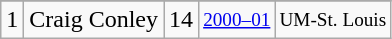<table class="wikitable">
<tr>
</tr>
<tr>
<td>1</td>
<td>Craig Conley</td>
<td>14</td>
<td style="font-size:80%;"><a href='#'>2000–01</a></td>
<td style="font-size:80%;">UM-St. Louis</td>
</tr>
</table>
